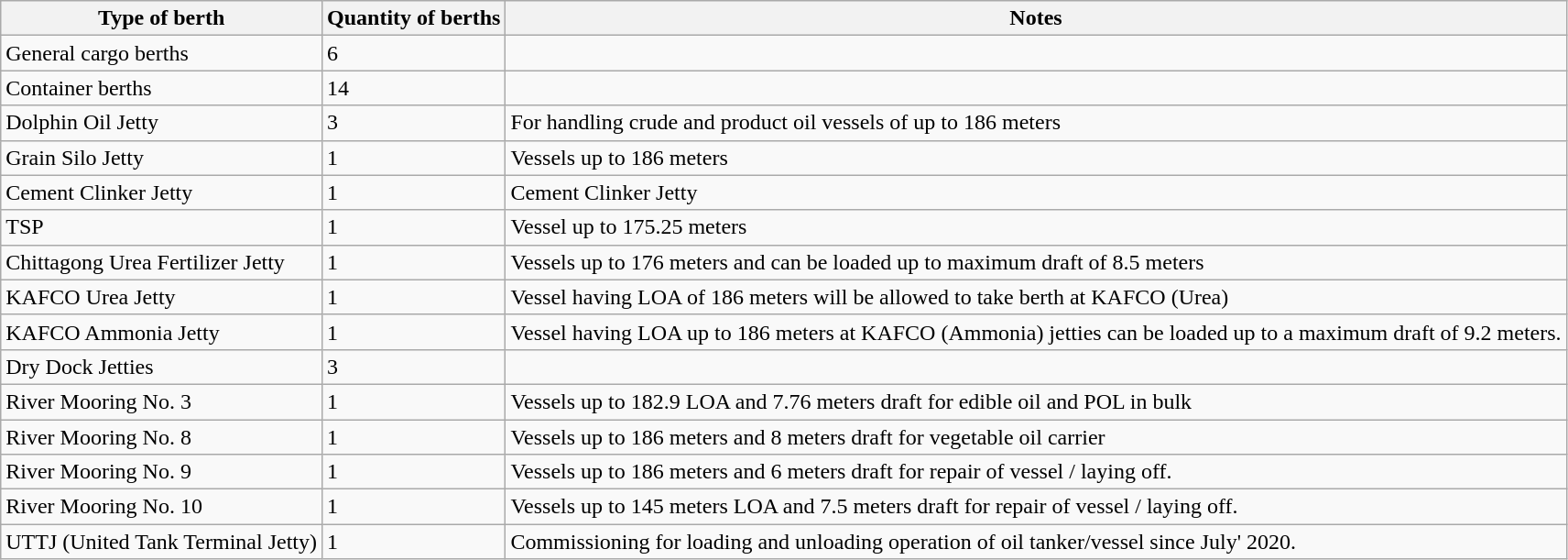<table class="wikitable">
<tr>
<th>Type of berth</th>
<th>Quantity of berths</th>
<th>Notes</th>
</tr>
<tr>
<td>General cargo berths</td>
<td>6</td>
<td></td>
</tr>
<tr>
<td>Container berths</td>
<td>14</td>
<td></td>
</tr>
<tr>
<td>Dolphin Oil Jetty</td>
<td>3</td>
<td>For handling crude and product oil vessels of up to 186 meters</td>
</tr>
<tr>
<td>Grain Silo Jetty</td>
<td>1</td>
<td>Vessels up to 186 meters</td>
</tr>
<tr>
<td>Cement Clinker Jetty</td>
<td>1</td>
<td>Cement Clinker Jetty</td>
</tr>
<tr>
<td>TSP</td>
<td>1</td>
<td>Vessel up to 175.25 meters</td>
</tr>
<tr>
<td>Chittagong Urea Fertilizer Jetty</td>
<td>1</td>
<td>Vessels up to 176 meters and can be loaded up to maximum draft of 8.5 meters</td>
</tr>
<tr>
<td>KAFCO Urea Jetty</td>
<td>1</td>
<td>Vessel having LOA of 186 meters will be allowed to take berth at KAFCO (Urea)</td>
</tr>
<tr>
<td>KAFCO Ammonia Jetty</td>
<td>1</td>
<td>Vessel having LOA up to 186 meters at KAFCO (Ammonia) jetties can be loaded up to a maximum draft of 9.2 meters.</td>
</tr>
<tr>
<td>Dry Dock Jetties</td>
<td>3</td>
<td></td>
</tr>
<tr>
<td>River Mooring No. 3</td>
<td>1</td>
<td>Vessels up to 182.9 LOA and 7.76 meters draft for edible oil and POL in bulk</td>
</tr>
<tr>
<td>River Mooring No. 8</td>
<td>1</td>
<td>Vessels up to 186 meters and 8 meters draft for vegetable oil carrier</td>
</tr>
<tr>
<td>River Mooring No. 9</td>
<td>1</td>
<td>Vessels up to 186 meters and 6 meters draft for repair of vessel / laying off.</td>
</tr>
<tr>
<td>River Mooring No. 10</td>
<td>1</td>
<td>Vessels up to 145 meters LOA and 7.5 meters draft for repair of vessel / laying off.</td>
</tr>
<tr>
<td>UTTJ (United Tank Terminal Jetty)</td>
<td>1</td>
<td>Commissioning for loading and unloading operation of oil tanker/vessel since July' 2020.</td>
</tr>
</table>
